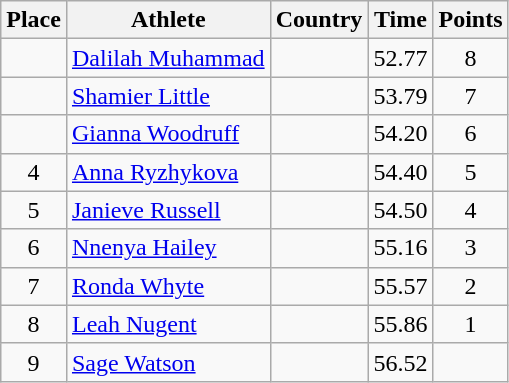<table class="wikitable">
<tr>
<th>Place</th>
<th>Athlete</th>
<th>Country</th>
<th>Time</th>
<th>Points</th>
</tr>
<tr>
<td align=center></td>
<td><a href='#'>Dalilah Muhammad</a></td>
<td></td>
<td>52.77</td>
<td align=center>8</td>
</tr>
<tr>
<td align=center></td>
<td><a href='#'>Shamier Little</a></td>
<td></td>
<td>53.79</td>
<td align=center>7</td>
</tr>
<tr>
<td align=center></td>
<td><a href='#'>Gianna Woodruff</a></td>
<td></td>
<td>54.20</td>
<td align=center>6</td>
</tr>
<tr>
<td align=center>4</td>
<td><a href='#'>Anna Ryzhykova</a></td>
<td></td>
<td>54.40</td>
<td align=center>5</td>
</tr>
<tr>
<td align=center>5</td>
<td><a href='#'>Janieve Russell</a></td>
<td></td>
<td>54.50</td>
<td align=center>4</td>
</tr>
<tr>
<td align=center>6</td>
<td><a href='#'>Nnenya Hailey</a></td>
<td></td>
<td>55.16</td>
<td align=center>3</td>
</tr>
<tr>
<td align=center>7</td>
<td><a href='#'>Ronda Whyte</a></td>
<td></td>
<td>55.57</td>
<td align=center>2</td>
</tr>
<tr>
<td align=center>8</td>
<td><a href='#'>Leah Nugent</a></td>
<td></td>
<td>55.86</td>
<td align=center>1</td>
</tr>
<tr>
<td align=center>9</td>
<td><a href='#'>Sage Watson</a></td>
<td></td>
<td>56.52</td>
<td align=center></td>
</tr>
</table>
